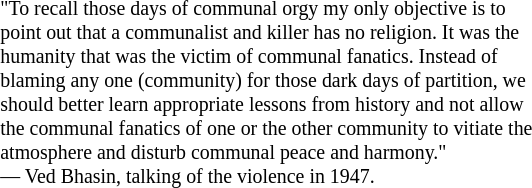<table class="toccolours" style="float: right; margin-left: 0.5em; margin-right: 0.5em; font-size: 83%; background:#white; color:black; width:30em; max-width: 30%;" cellspacing="5">
<tr>
<td style="text-align: left;">"To recall those days of communal orgy my only objective is to point out that a communalist and killer has no religion. It was the humanity that was the victim of communal fanatics. Instead of blaming any one (community) for those dark days of partition, we should better learn appropriate lessons from history and not allow the communal fanatics of one or the other community to vitiate the atmosphere and disturb communal peace and harmony."<br>— Ved Bhasin, talking of the violence in 1947.</td>
</tr>
</table>
